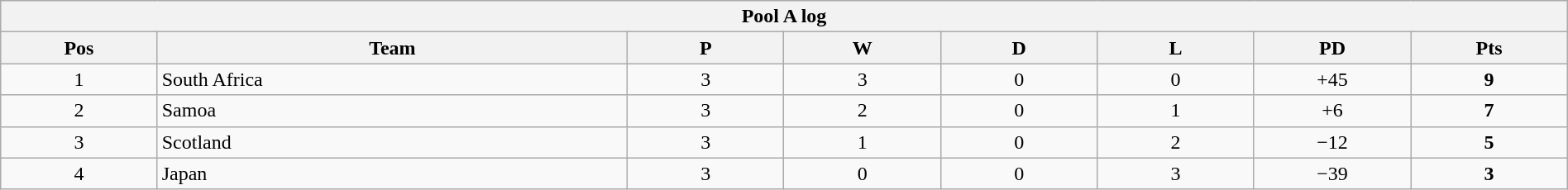<table class="wikitable" style="text-align:center; font-size:100%; width:100%;">
<tr>
<th colspan="100%" cellpadding="0" cellspacing="0"><strong>Pool A log</strong></th>
</tr>
<tr>
<th style="width:10%;">Pos</th>
<th style="width:30%;">Team</th>
<th style="width:10%;">P</th>
<th style="width:10%;">W</th>
<th style="width:10%;">D</th>
<th style="width:10%;">L</th>
<th style="width:10%;">PD</th>
<th style="width:10%;">Pts</th>
</tr>
<tr>
<td>1</td>
<td style="text-align:left;">South Africa</td>
<td>3</td>
<td>3</td>
<td>0</td>
<td>0</td>
<td>+45</td>
<td><strong>9</strong></td>
</tr>
<tr>
<td>2</td>
<td style="text-align:left;">Samoa</td>
<td>3</td>
<td>2</td>
<td>0</td>
<td>1</td>
<td>+6</td>
<td><strong>7</strong></td>
</tr>
<tr>
<td>3</td>
<td style="text-align:left;">Scotland</td>
<td>3</td>
<td>1</td>
<td>0</td>
<td>2</td>
<td>−12</td>
<td><strong>5</strong></td>
</tr>
<tr>
<td>4</td>
<td style="text-align:left;">Japan</td>
<td>3</td>
<td>0</td>
<td>0</td>
<td>3</td>
<td>−39</td>
<td><strong>3</strong></td>
</tr>
</table>
